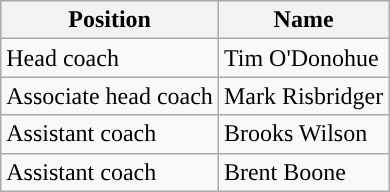<table class= wikitable>
<tr>
<th width=px>Position</th>
<th width=px>Name</th>
</tr>
<tr>
<td>Head coach</td>
<td>Tim O'Donohue</td>
</tr>
<tr>
<td>Associate head coach</td>
<td>Mark Risbridger</td>
</tr>
<tr>
<td>Assistant coach</td>
<td>Brooks Wilson</td>
</tr>
<tr>
<td>Assistant coach</td>
<td>Brent Boone</td>
</tr>
</table>
